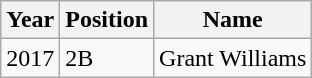<table class="wikitable">
<tr>
<th>Year</th>
<th>Position</th>
<th>Name</th>
</tr>
<tr>
<td>2017</td>
<td>2B</td>
<td>Grant Williams</td>
</tr>
</table>
